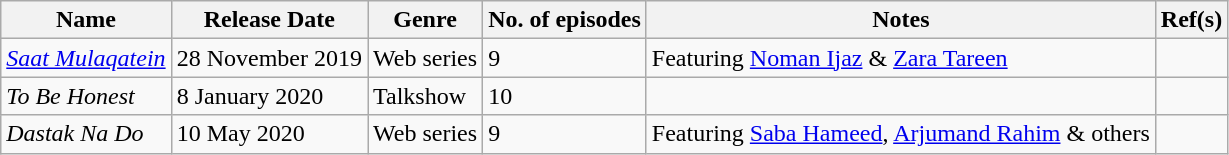<table class="wikitable" text-align:center;">
<tr>
<th>Name</th>
<th>Release Date</th>
<th>Genre</th>
<th>No. of episodes</th>
<th>Notes</th>
<th>Ref(s)</th>
</tr>
<tr>
<td><em><a href='#'>Saat Mulaqatein</a></em></td>
<td>28 November 2019</td>
<td>Web series</td>
<td>9</td>
<td>Featuring <a href='#'>Noman Ijaz</a> & <a href='#'>Zara Tareen</a></td>
<td></td>
</tr>
<tr>
<td><em>To Be Honest</em></td>
<td>8 January 2020</td>
<td>Talkshow</td>
<td>10</td>
<td></td>
<td></td>
</tr>
<tr>
<td><em>Dastak Na Do</em></td>
<td>10 May 2020</td>
<td>Web series</td>
<td>9</td>
<td>Featuring <a href='#'>Saba Hameed</a>, <a href='#'>Arjumand Rahim</a> & others</td>
<td></td>
</tr>
</table>
